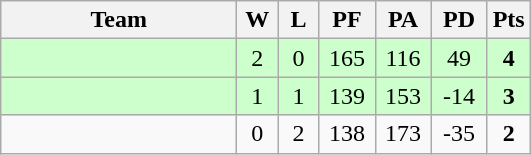<table class="wikitable" style="text-align:center;">
<tr>
<th width=150>Team</th>
<th width=20>W</th>
<th width=20>L</th>
<th width=30>PF</th>
<th width=30>PA</th>
<th width=30>PD</th>
<th width=20>Pts</th>
</tr>
<tr bgcolor="#ccffcc">
<td align="left"></td>
<td>2</td>
<td>0</td>
<td>165</td>
<td>116</td>
<td>49</td>
<td><strong>4</strong></td>
</tr>
<tr bgcolor="#ccffcc">
<td align="left"></td>
<td>1</td>
<td>1</td>
<td>139</td>
<td>153</td>
<td>-14</td>
<td><strong>3</strong></td>
</tr>
<tr>
<td align="left"></td>
<td>0</td>
<td>2</td>
<td>138</td>
<td>173</td>
<td>-35</td>
<td><strong>2</strong></td>
</tr>
</table>
